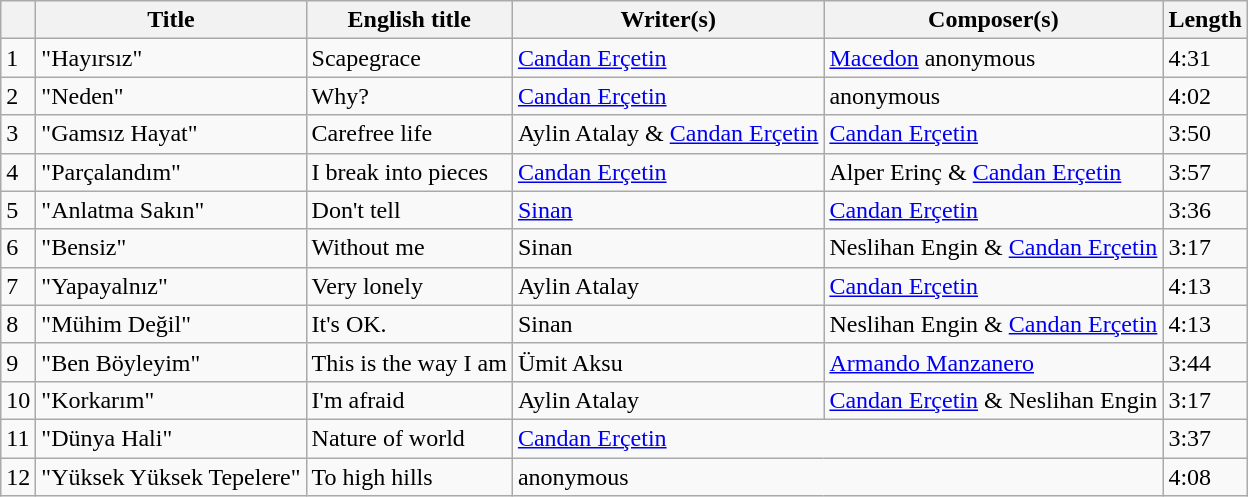<table class="wikitable">
<tr>
<th></th>
<th>Title</th>
<th>English title</th>
<th>Writer(s)</th>
<th>Composer(s)</th>
<th>Length</th>
</tr>
<tr>
<td>1</td>
<td>"Hayırsız"</td>
<td>Scapegrace</td>
<td><a href='#'>Candan Erçetin</a></td>
<td><a href='#'>Macedon</a> anonymous</td>
<td>4:31</td>
</tr>
<tr>
<td>2</td>
<td>"Neden"</td>
<td>Why?</td>
<td><a href='#'>Candan Erçetin</a></td>
<td>anonymous</td>
<td>4:02</td>
</tr>
<tr>
<td>3</td>
<td>"Gamsız Hayat"</td>
<td>Carefree life</td>
<td>Aylin Atalay & <a href='#'>Candan Erçetin</a></td>
<td><a href='#'>Candan Erçetin</a></td>
<td>3:50</td>
</tr>
<tr>
<td>4</td>
<td>"Parçalandım"</td>
<td>I break into pieces</td>
<td><a href='#'>Candan Erçetin</a></td>
<td>Alper Erinç & <a href='#'>Candan Erçetin</a></td>
<td>3:57</td>
</tr>
<tr>
<td>5</td>
<td>"Anlatma Sakın"</td>
<td>Don't tell</td>
<td><a href='#'>Sinan</a></td>
<td><a href='#'>Candan Erçetin</a></td>
<td>3:36</td>
</tr>
<tr>
<td>6</td>
<td>"Bensiz"</td>
<td>Without me</td>
<td>Sinan</td>
<td>Neslihan Engin & <a href='#'>Candan Erçetin</a></td>
<td>3:17</td>
</tr>
<tr>
<td>7</td>
<td>"Yapayalnız"</td>
<td>Very lonely</td>
<td>Aylin Atalay</td>
<td><a href='#'>Candan Erçetin</a></td>
<td>4:13</td>
</tr>
<tr>
<td>8</td>
<td>"Mühim Değil"</td>
<td>It's OK.</td>
<td>Sinan</td>
<td>Neslihan Engin & <a href='#'>Candan Erçetin</a></td>
<td>4:13</td>
</tr>
<tr>
<td>9</td>
<td>"Ben Böyleyim"</td>
<td>This is the way I am</td>
<td>Ümit Aksu</td>
<td><a href='#'>Armando Manzanero</a></td>
<td>3:44</td>
</tr>
<tr>
<td>10</td>
<td>"Korkarım"</td>
<td>I'm afraid</td>
<td>Aylin Atalay</td>
<td><a href='#'>Candan Erçetin</a> & Neslihan Engin</td>
<td>3:17</td>
</tr>
<tr>
<td>11</td>
<td>"Dünya Hali"</td>
<td>Nature of world</td>
<td colspan="2"><a href='#'>Candan Erçetin</a></td>
<td>3:37</td>
</tr>
<tr>
<td>12</td>
<td>"Yüksek Yüksek Tepelere"</td>
<td>To high hills</td>
<td colspan="2">anonymous</td>
<td>4:08</td>
</tr>
</table>
